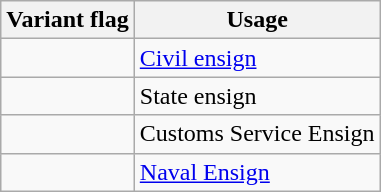<table class="wikitable sortable plainrowheaders">
<tr>
<th scope="col" class="unsortable">Variant flag</th>
<th scope="col" class="unsortable">Usage</th>
</tr>
<tr>
<td></td>
<td><a href='#'>Civil ensign</a></td>
</tr>
<tr>
<td></td>
<td>State ensign</td>
</tr>
<tr>
<td></td>
<td>Customs Service Ensign</td>
</tr>
<tr>
<td></td>
<td><a href='#'>Naval Ensign</a></td>
</tr>
</table>
